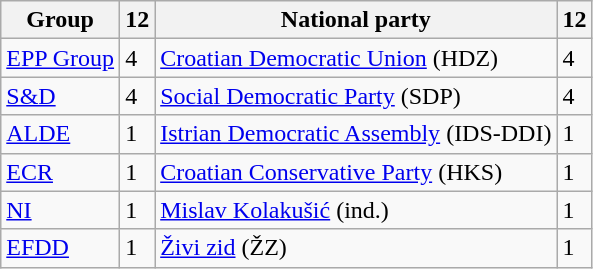<table class="wikitable" style="text-align:left;">
<tr>
<th>Group</th>
<th>12</th>
<th>National party</th>
<th>12</th>
</tr>
<tr>
<td rowspan=1><a href='#'>EPP Group</a></td>
<td rowspan=1>4</td>
<td><a href='#'>Croatian Democratic Union</a> (HDZ)</td>
<td>4</td>
</tr>
<tr>
<td><a href='#'>S&D</a></td>
<td>4</td>
<td><a href='#'>Social Democratic Party</a> (SDP)</td>
<td>4</td>
</tr>
<tr>
<td rowspan=1><a href='#'>ALDE</a></td>
<td rowspan=1>1</td>
<td><a href='#'>Istrian Democratic Assembly</a> (IDS-DDI)</td>
<td>1</td>
</tr>
<tr>
<td><a href='#'>ECR</a></td>
<td>1</td>
<td><a href='#'>Croatian Conservative Party</a> (HKS)</td>
<td>1</td>
</tr>
<tr>
<td><a href='#'>NI</a></td>
<td>1</td>
<td><a href='#'>Mislav Kolakušić</a> (ind.)</td>
<td>1</td>
</tr>
<tr>
<td><a href='#'>EFDD</a></td>
<td>1</td>
<td><a href='#'>Živi zid</a> (ŽZ)</td>
<td>1</td>
</tr>
</table>
